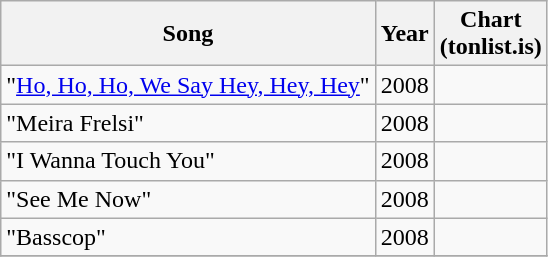<table class="wikitable">
<tr>
<th>Song</th>
<th>Year</th>
<th>Chart<br>(tonlist.is)<br></th>
</tr>
<tr>
<td>"<a href='#'>Ho, Ho, Ho, We Say Hey, Hey, Hey</a>"</td>
<td>2008</td>
<td></td>
</tr>
<tr>
<td>"Meira Frelsi"</td>
<td>2008</td>
<td></td>
</tr>
<tr>
<td>"I Wanna Touch You"</td>
<td>2008</td>
<td></td>
</tr>
<tr>
<td>"See Me Now"</td>
<td>2008</td>
<td></td>
</tr>
<tr>
<td>"Basscop"</td>
<td>2008</td>
<td></td>
</tr>
<tr>
</tr>
</table>
